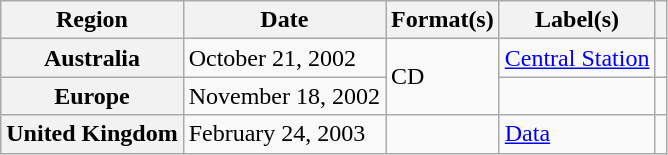<table class="wikitable plainrowheaders">
<tr>
<th scope="col">Region</th>
<th scope="col">Date</th>
<th scope="col">Format(s)</th>
<th scope="col">Label(s)</th>
<th scope="col"></th>
</tr>
<tr>
<th scope="row">Australia</th>
<td>October 21, 2002</td>
<td rowspan="2">CD</td>
<td><a href='#'>Central Station</a></td>
<td></td>
</tr>
<tr>
<th scope="row">Europe</th>
<td>November 18, 2002</td>
<td></td>
<td></td>
</tr>
<tr>
<th scope="row">United Kingdom</th>
<td>February 24, 2003</td>
<td></td>
<td><a href='#'>Data</a></td>
<td></td>
</tr>
</table>
